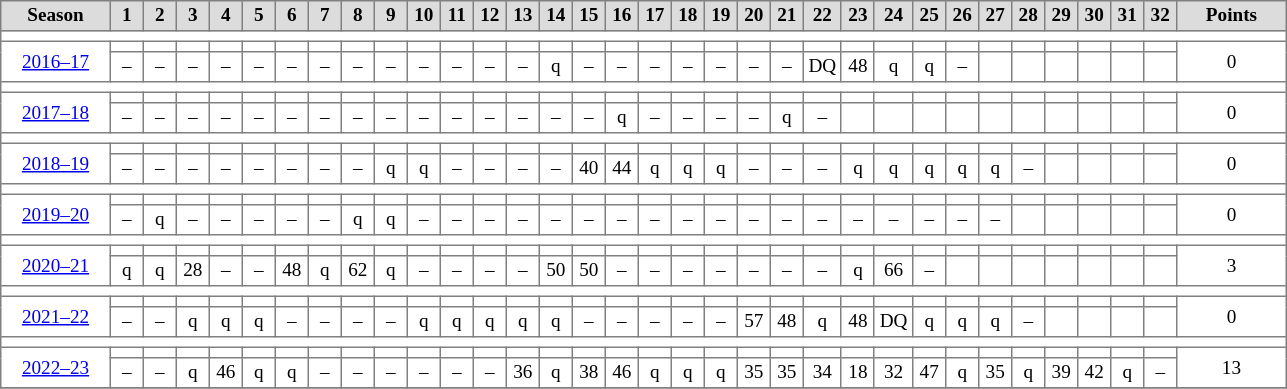<table cellpadding="3" cellspacing="0" border="1" style="background:#ffffff; font-size:80%; line-height:13px; border:grey solid 1px; border-collapse:collapse;">
<tr style="background:#ccc; text-align:center;">
<td style="background:#DCDCDC;" width=65px><strong>Season</strong></td>
<td style="background:#DCDCDC;" width=15px><strong>1</strong></td>
<td style="background:#DCDCDC;" width=15px><strong>2</strong></td>
<td style="background:#DCDCDC;" width=15px><strong>3</strong></td>
<td style="background:#DCDCDC;" width=15px><strong>4</strong></td>
<td style="background:#DCDCDC;" width=15px><strong>5</strong></td>
<td style="background:#DCDCDC;" width=15px><strong>6</strong></td>
<td style="background:#DCDCDC;" width=15px><strong>7</strong></td>
<td style="background:#DCDCDC;" width=15px><strong>8</strong></td>
<td style="background:#DCDCDC;" width=15px><strong>9</strong></td>
<td style="background:#DCDCDC;" width=15px><strong>10</strong></td>
<td style="background:#DCDCDC;" width=15px><strong>11</strong></td>
<td style="background:#DCDCDC;" width=15px><strong>12</strong></td>
<td style="background:#DCDCDC;" width=15px><strong>13</strong></td>
<td style="background:#DCDCDC;" width=15px><strong>14</strong></td>
<td style="background:#DCDCDC;" width=15px><strong>15</strong></td>
<td style="background:#DCDCDC;" width=15px><strong>16</strong></td>
<td style="background:#DCDCDC;" width=15px><strong>17</strong></td>
<td style="background:#DCDCDC;" width=15px><strong>18</strong></td>
<td style="background:#DCDCDC;" width=15px><strong>19</strong></td>
<td style="background:#DCDCDC;" width=15px><strong>20</strong></td>
<td style="background:#DCDCDC;" width=15px><strong>21</strong></td>
<td style="background:#DCDCDC;" width=15px><strong>22</strong></td>
<td style="background:#DCDCDC;" width=15px><strong>23</strong></td>
<td style="background:#DCDCDC;" width=15px><strong>24</strong></td>
<td style="background:#DCDCDC;" width=15px><strong>25</strong></td>
<td style="background:#DCDCDC;" width=15px><strong>26</strong></td>
<td style="background:#DCDCDC;" width=15px><strong>27</strong></td>
<td style="background:#DCDCDC;" width=15px><strong>28</strong></td>
<td style="background:#DCDCDC;" width=15px><strong>29</strong></td>
<td style="background:#DCDCDC;" width=15px><strong>30</strong></td>
<td style="background:#DCDCDC;" width=15px><strong>31</strong></td>
<td style="background:#DCDCDC;" width=15px><strong>32</strong></td>
<td style="background:#DCDCDC;" width=30px><strong>Points</strong></td>
</tr>
<tr>
<td colspan=34></td>
</tr>
<tr align=center>
<td rowspan=2 width=66px><a href='#'>2016–17</a></td>
<th></th>
<th></th>
<th></th>
<th></th>
<th></th>
<th></th>
<th></th>
<th></th>
<th></th>
<th></th>
<th></th>
<th></th>
<th></th>
<th></th>
<th></th>
<th></th>
<th></th>
<th></th>
<th></th>
<th></th>
<th></th>
<th></th>
<th></th>
<th></th>
<th></th>
<th></th>
<th></th>
<th></th>
<th></th>
<th></th>
<th></th>
<th></th>
<td rowspan=2 width=66px>0</td>
</tr>
<tr align=center>
<td>–</td>
<td>–</td>
<td>–</td>
<td>–</td>
<td>–</td>
<td>–</td>
<td>–</td>
<td>–</td>
<td>–</td>
<td>–</td>
<td>–</td>
<td>–</td>
<td>–</td>
<td>q</td>
<td>–</td>
<td>–</td>
<td>–</td>
<td>–</td>
<td>–</td>
<td>–</td>
<td>–</td>
<td>DQ</td>
<td>48</td>
<td>q</td>
<td>q</td>
<td>–</td>
<td></td>
<td></td>
<td></td>
<td></td>
<td></td>
<td></td>
</tr>
<tr>
<td colspan=34></td>
</tr>
<tr align=center>
<td rowspan="2" style="width:66px;"><a href='#'>2017–18</a></td>
<th></th>
<th></th>
<th></th>
<th></th>
<th></th>
<th></th>
<th></th>
<th></th>
<th></th>
<th></th>
<th></th>
<th></th>
<th></th>
<th></th>
<th></th>
<th></th>
<th></th>
<th></th>
<th></th>
<th></th>
<th></th>
<th></th>
<th></th>
<th></th>
<th></th>
<th></th>
<th></th>
<th></th>
<th></th>
<th></th>
<th></th>
<th></th>
<td rowspan="2" style="width:66px;">0</td>
</tr>
<tr align=center>
<td>–</td>
<td>–</td>
<td>–</td>
<td>–</td>
<td>–</td>
<td>–</td>
<td>–</td>
<td>–</td>
<td>–</td>
<td>–</td>
<td>–</td>
<td>–</td>
<td>–</td>
<td>–</td>
<td>–</td>
<td>q</td>
<td>–</td>
<td>–</td>
<td>–</td>
<td>–</td>
<td>q</td>
<td>–</td>
<td></td>
<td></td>
<td></td>
<td></td>
<td></td>
<td></td>
<td></td>
<td></td>
<td></td>
<td></td>
</tr>
<tr>
<td colspan=34></td>
</tr>
<tr align=center>
<td rowspan="2" style="width:66px;"><a href='#'>2018–19</a></td>
<th></th>
<th></th>
<th></th>
<th></th>
<th></th>
<th></th>
<th></th>
<th></th>
<th></th>
<th></th>
<th></th>
<th></th>
<th></th>
<th></th>
<th></th>
<th></th>
<th></th>
<th></th>
<th></th>
<th></th>
<th></th>
<th></th>
<th></th>
<th></th>
<th></th>
<th></th>
<th></th>
<th></th>
<th></th>
<th></th>
<th></th>
<th></th>
<td rowspan="2" style="width:66px;">0</td>
</tr>
<tr align=center>
<td>–</td>
<td>–</td>
<td>–</td>
<td>–</td>
<td>–</td>
<td>–</td>
<td>–</td>
<td>–</td>
<td>q</td>
<td>q</td>
<td>–</td>
<td>–</td>
<td>–</td>
<td>–</td>
<td>40</td>
<td>44</td>
<td>q</td>
<td>q</td>
<td>q</td>
<td>–</td>
<td>–</td>
<td>–</td>
<td>q</td>
<td>q</td>
<td>q</td>
<td>q</td>
<td>q</td>
<td>–</td>
<td></td>
<td></td>
<td></td>
<td></td>
</tr>
<tr>
<td colspan=34></td>
</tr>
<tr align=center>
<td rowspan="2" style="width:66px;"><a href='#'>2019–20</a></td>
<th></th>
<th></th>
<th></th>
<th></th>
<th></th>
<th></th>
<th></th>
<th></th>
<th></th>
<th></th>
<th></th>
<th></th>
<th></th>
<th></th>
<th></th>
<th></th>
<th></th>
<th></th>
<th></th>
<th></th>
<th></th>
<th></th>
<th></th>
<th></th>
<th></th>
<th></th>
<th></th>
<th></th>
<th></th>
<th></th>
<th></th>
<th></th>
<td rowspan="2" style="width:66px;">0</td>
</tr>
<tr align=center>
<td>–</td>
<td>q</td>
<td>–</td>
<td>–</td>
<td>–</td>
<td>–</td>
<td>–</td>
<td>q</td>
<td>q</td>
<td>–</td>
<td>–</td>
<td>–</td>
<td>–</td>
<td>–</td>
<td>–</td>
<td>–</td>
<td>–</td>
<td>–</td>
<td>–</td>
<td>–</td>
<td>–</td>
<td>–</td>
<td>–</td>
<td>–</td>
<td>–</td>
<td>–</td>
<td>–</td>
<td></td>
<td></td>
<td></td>
<td></td>
<td></td>
</tr>
<tr>
<td colspan=34></td>
</tr>
<tr align=center>
<td rowspan="2" style="width:66px;"><a href='#'>2020–21</a></td>
<th></th>
<th></th>
<th></th>
<th></th>
<th></th>
<th></th>
<th></th>
<th></th>
<th></th>
<th></th>
<th></th>
<th></th>
<th></th>
<th></th>
<th></th>
<th></th>
<th></th>
<th></th>
<th></th>
<th></th>
<th></th>
<th></th>
<th></th>
<th></th>
<th></th>
<th></th>
<th></th>
<th></th>
<th></th>
<th></th>
<th></th>
<th></th>
<td rowspan="2" style="width:66px;">3</td>
</tr>
<tr align=center>
<td>q</td>
<td>q</td>
<td>28</td>
<td>–</td>
<td>–</td>
<td>48</td>
<td>q</td>
<td>62</td>
<td>q</td>
<td>–</td>
<td>–</td>
<td>–</td>
<td>–</td>
<td>50</td>
<td>50</td>
<td>–</td>
<td>–</td>
<td>–</td>
<td>–</td>
<td>–</td>
<td>–</td>
<td>–</td>
<td>q</td>
<td>66</td>
<td>–</td>
<td></td>
<td></td>
<td></td>
<td></td>
<td></td>
<td></td>
<td></td>
</tr>
<tr>
<td colspan=34></td>
</tr>
<tr align=center>
<td rowspan="2" style="width:66px;"><a href='#'>2021–22</a></td>
<th></th>
<th></th>
<th></th>
<th></th>
<th></th>
<th></th>
<th></th>
<th></th>
<th></th>
<th></th>
<th></th>
<th></th>
<th></th>
<th></th>
<th></th>
<th></th>
<th></th>
<th></th>
<th></th>
<th></th>
<th></th>
<th></th>
<th></th>
<th></th>
<th></th>
<th></th>
<th></th>
<th></th>
<th></th>
<th></th>
<th></th>
<th></th>
<td rowspan="2" style="width:66px;">0</td>
</tr>
<tr align=center>
<td>–</td>
<td>–</td>
<td>q</td>
<td>q</td>
<td>q</td>
<td>–</td>
<td>–</td>
<td>–</td>
<td>–</td>
<td>q</td>
<td>q</td>
<td>q</td>
<td>q</td>
<td>q</td>
<td>–</td>
<td>–</td>
<td>–</td>
<td>–</td>
<td>–</td>
<td>57</td>
<td>48</td>
<td>q</td>
<td>48</td>
<td>DQ</td>
<td>q</td>
<td>q</td>
<td>q</td>
<td>–</td>
<td></td>
<td></td>
<td></td>
<td></td>
</tr>
<tr>
<td colspan=34></td>
</tr>
<tr align=center>
<td rowspan="2" style="width:66px;"><a href='#'>2022–23</a></td>
<th></th>
<th></th>
<th></th>
<th></th>
<th></th>
<th></th>
<th></th>
<th></th>
<th></th>
<th></th>
<th></th>
<th></th>
<th></th>
<th></th>
<th></th>
<th></th>
<th></th>
<th></th>
<th></th>
<th></th>
<th></th>
<th></th>
<th></th>
<th></th>
<th></th>
<th></th>
<th></th>
<th></th>
<th></th>
<th></th>
<th></th>
<th></th>
<td rowspan="2" style="width:66px;">13</td>
</tr>
<tr align=center>
<td>–</td>
<td>–</td>
<td>q</td>
<td>46</td>
<td>q</td>
<td>q</td>
<td>–</td>
<td>–</td>
<td>–</td>
<td>–</td>
<td>–</td>
<td>–</td>
<td>36</td>
<td>q</td>
<td>38</td>
<td>46</td>
<td>q</td>
<td>q</td>
<td>q</td>
<td>35</td>
<td>35</td>
<td>34</td>
<td>18</td>
<td>32</td>
<td>47</td>
<td>q</td>
<td>35</td>
<td>q</td>
<td>39</td>
<td>42</td>
<td>q</td>
<td>–</td>
</tr>
<tr>
</tr>
</table>
